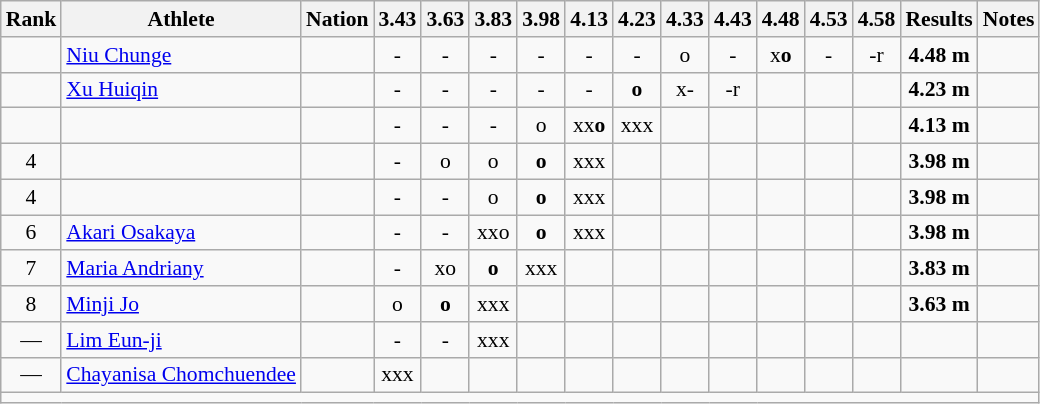<table class="wikitable sortable" style="text-align:center; font-size:90%">
<tr>
<th scope="col" style="width: 10px;">Rank</th>
<th scope="col">Athlete</th>
<th scope="col">Nation</th>
<th scope="col">3.43</th>
<th scope="col">3.63</th>
<th scope="col">3.83</th>
<th scope="col">3.98</th>
<th scope="col">4.13</th>
<th scope="col">4.23</th>
<th scope="col">4.33</th>
<th scope="col">4.43</th>
<th scope="col">4.48</th>
<th scope="col">4.53</th>
<th scope="col">4.58</th>
<th scope="col">Results</th>
<th scope="col">Notes</th>
</tr>
<tr>
<td></td>
<td align="left"><a href='#'>Niu Chunge</a></td>
<td align="left"></td>
<td>-</td>
<td>-</td>
<td>-</td>
<td>-</td>
<td>-</td>
<td>-</td>
<td>o</td>
<td>-</td>
<td>x<strong>o</strong></td>
<td>-</td>
<td>-r</td>
<td><strong>4.48 m</strong></td>
<td></td>
</tr>
<tr>
<td></td>
<td align="left"><a href='#'>Xu Huiqin</a></td>
<td align="left"></td>
<td>-</td>
<td>-</td>
<td>-</td>
<td>-</td>
<td>-</td>
<td><strong>o</strong></td>
<td>x-</td>
<td>-r</td>
<td></td>
<td></td>
<td></td>
<td><strong>4.23 m</strong></td>
<td></td>
</tr>
<tr>
<td></td>
<td align="left"></td>
<td align="left"></td>
<td>-</td>
<td>-</td>
<td>-</td>
<td>o</td>
<td>xx<strong>o</strong></td>
<td>xxx</td>
<td></td>
<td></td>
<td></td>
<td></td>
<td></td>
<td><strong>4.13 m</strong></td>
<td></td>
</tr>
<tr>
<td>4</td>
<td align="left"></td>
<td align="left"></td>
<td>-</td>
<td>o</td>
<td>o</td>
<td><strong>o</strong></td>
<td>xxx</td>
<td></td>
<td></td>
<td></td>
<td></td>
<td></td>
<td></td>
<td><strong>3.98 m</strong></td>
<td></td>
</tr>
<tr>
<td>4</td>
<td align="left"></td>
<td align="left"></td>
<td>-</td>
<td>-</td>
<td>o</td>
<td><strong>o</strong></td>
<td>xxx</td>
<td></td>
<td></td>
<td></td>
<td></td>
<td></td>
<td></td>
<td><strong>3.98 m</strong></td>
<td></td>
</tr>
<tr>
<td>6</td>
<td align="left"><a href='#'>Akari Osakaya</a></td>
<td align="left"></td>
<td>-</td>
<td>-</td>
<td>xxo</td>
<td><strong>o</strong></td>
<td>xxx</td>
<td></td>
<td></td>
<td></td>
<td></td>
<td></td>
<td></td>
<td><strong>3.98 m</strong></td>
<td></td>
</tr>
<tr>
<td>7</td>
<td align="left"><a href='#'>Maria Andriany</a></td>
<td align="left"></td>
<td>-</td>
<td>xo</td>
<td><strong>o</strong></td>
<td>xxx</td>
<td></td>
<td></td>
<td></td>
<td></td>
<td></td>
<td></td>
<td></td>
<td><strong>3.83 m</strong></td>
<td></td>
</tr>
<tr>
<td>8</td>
<td align="left"><a href='#'>Minji Jo</a></td>
<td align="left"></td>
<td>o</td>
<td><strong>o</strong></td>
<td>xxx</td>
<td></td>
<td></td>
<td></td>
<td></td>
<td></td>
<td></td>
<td></td>
<td></td>
<td><strong>3.63 m</strong></td>
<td></td>
</tr>
<tr>
<td>—</td>
<td align="left"><a href='#'>Lim Eun-ji</a></td>
<td align="left"></td>
<td>-</td>
<td>-</td>
<td>xxx</td>
<td></td>
<td></td>
<td></td>
<td></td>
<td></td>
<td></td>
<td></td>
<td></td>
<td></td>
<td></td>
</tr>
<tr>
<td>—</td>
<td align="left"><a href='#'>Chayanisa Chomchuendee</a></td>
<td align="left"></td>
<td>xxx</td>
<td></td>
<td></td>
<td></td>
<td></td>
<td></td>
<td></td>
<td></td>
<td></td>
<td></td>
<td></td>
<td></td>
<td></td>
</tr>
<tr class="sortbottom">
<td colspan="16"></td>
</tr>
</table>
